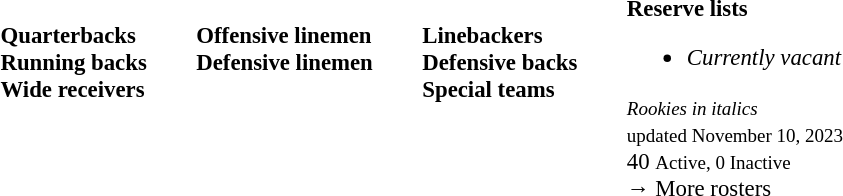<table class="toccolours" style="text-align: left;">
<tr>
<td style="font-size: 95%;vertical-align:top;"><br><strong>Quarterbacks</strong>

<br><strong>Running backs</strong>



<br><strong>Wide receivers</strong>









</td>
<td style="width: 25px;"></td>
<td style="font-size: 95%;vertical-align:top;"><br><strong>Offensive linemen</strong>



<br><strong>Defensive linemen</strong>




</td>
<td style="width: 25px;"></td>
<td style="font-size: 95%;vertical-align:top;"><br><strong>Linebackers</strong>
<br><strong>Defensive backs</strong>












<br><strong>Special teams</strong>
</td>
<td style="width: 25px;"></td>
<td style="font-size: 95%;vertical-align:top;"><strong>Reserve lists</strong><br><ul><li><em>Currently vacant</em></li></ul><small><em>Rookies in italics</em></small><br>
<small> updated November 10, 2023</small><br>
40 <small>Active, 0 Inactive</small><br>→ More rosters</td>
</tr>
</table>
